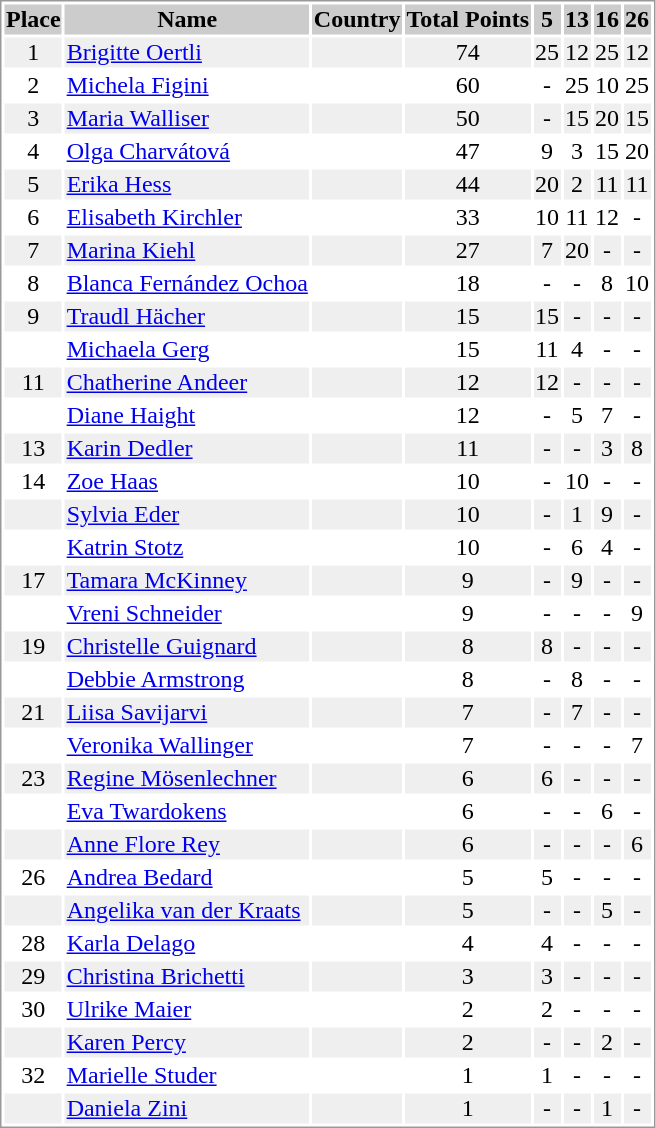<table border="0" style="border: 1px solid #999; background-color:#FFFFFF; text-align:center">
<tr align="center" bgcolor="#CCCCCC">
<th>Place</th>
<th>Name</th>
<th>Country</th>
<th>Total Points</th>
<th>5</th>
<th>13</th>
<th>16</th>
<th>26</th>
</tr>
<tr bgcolor="#EFEFEF">
<td>1</td>
<td align="left"><a href='#'>Brigitte Oertli</a></td>
<td align="left"></td>
<td>74</td>
<td>25</td>
<td>12</td>
<td>25</td>
<td>12</td>
</tr>
<tr>
<td>2</td>
<td align="left"><a href='#'>Michela Figini</a></td>
<td align="left"></td>
<td>60</td>
<td>-</td>
<td>25</td>
<td>10</td>
<td>25</td>
</tr>
<tr bgcolor="#EFEFEF">
<td>3</td>
<td align="left"><a href='#'>Maria Walliser</a></td>
<td align="left"></td>
<td>50</td>
<td>-</td>
<td>15</td>
<td>20</td>
<td>15</td>
</tr>
<tr>
<td>4</td>
<td align="left"><a href='#'>Olga Charvátová</a></td>
<td align="left"></td>
<td>47</td>
<td>9</td>
<td>3</td>
<td>15</td>
<td>20</td>
</tr>
<tr bgcolor="#EFEFEF">
<td>5</td>
<td align="left"><a href='#'>Erika Hess</a></td>
<td align="left"></td>
<td>44</td>
<td>20</td>
<td>2</td>
<td>11</td>
<td>11</td>
</tr>
<tr>
<td>6</td>
<td align="left"><a href='#'>Elisabeth Kirchler</a></td>
<td align="left"></td>
<td>33</td>
<td>10</td>
<td>11</td>
<td>12</td>
<td>-</td>
</tr>
<tr bgcolor="#EFEFEF">
<td>7</td>
<td align="left"><a href='#'>Marina Kiehl</a></td>
<td align="left"></td>
<td>27</td>
<td>7</td>
<td>20</td>
<td>-</td>
<td>-</td>
</tr>
<tr>
<td>8</td>
<td align="left"><a href='#'>Blanca Fernández Ochoa</a></td>
<td align="left"></td>
<td>18</td>
<td>-</td>
<td>-</td>
<td>8</td>
<td>10</td>
</tr>
<tr bgcolor="#EFEFEF">
<td>9</td>
<td align="left"><a href='#'>Traudl Hächer</a></td>
<td align="left"></td>
<td>15</td>
<td>15</td>
<td>-</td>
<td>-</td>
<td>-</td>
</tr>
<tr>
<td></td>
<td align="left"><a href='#'>Michaela Gerg</a></td>
<td align="left"></td>
<td>15</td>
<td>11</td>
<td>4</td>
<td>-</td>
<td>-</td>
</tr>
<tr bgcolor="#EFEFEF">
<td>11</td>
<td align="left"><a href='#'>Chatherine Andeer</a></td>
<td align="left"></td>
<td>12</td>
<td>12</td>
<td>-</td>
<td>-</td>
<td>-</td>
</tr>
<tr>
<td></td>
<td align="left"><a href='#'>Diane Haight</a></td>
<td align="left"></td>
<td>12</td>
<td>-</td>
<td>5</td>
<td>7</td>
<td>-</td>
</tr>
<tr bgcolor="#EFEFEF">
<td>13</td>
<td align="left"><a href='#'>Karin Dedler</a></td>
<td align="left"></td>
<td>11</td>
<td>-</td>
<td>-</td>
<td>3</td>
<td>8</td>
</tr>
<tr>
<td>14</td>
<td align="left"><a href='#'>Zoe Haas</a></td>
<td align="left"></td>
<td>10</td>
<td>-</td>
<td>10</td>
<td>-</td>
<td>-</td>
</tr>
<tr bgcolor="#EFEFEF">
<td></td>
<td align="left"><a href='#'>Sylvia Eder</a></td>
<td align="left"></td>
<td>10</td>
<td>-</td>
<td>1</td>
<td>9</td>
<td>-</td>
</tr>
<tr>
<td></td>
<td align="left"><a href='#'>Katrin Stotz</a></td>
<td align="left"></td>
<td>10</td>
<td>-</td>
<td>6</td>
<td>4</td>
<td>-</td>
</tr>
<tr bgcolor="#EFEFEF">
<td>17</td>
<td align="left"><a href='#'>Tamara McKinney</a></td>
<td align="left"></td>
<td>9</td>
<td>-</td>
<td>9</td>
<td>-</td>
<td>-</td>
</tr>
<tr>
<td></td>
<td align="left"><a href='#'>Vreni Schneider</a></td>
<td align="left"></td>
<td>9</td>
<td>-</td>
<td>-</td>
<td>-</td>
<td>9</td>
</tr>
<tr bgcolor="#EFEFEF">
<td>19</td>
<td align="left"><a href='#'>Christelle Guignard</a></td>
<td align="left"></td>
<td>8</td>
<td>8</td>
<td>-</td>
<td>-</td>
<td>-</td>
</tr>
<tr>
<td></td>
<td align="left"><a href='#'>Debbie Armstrong</a></td>
<td align="left"></td>
<td>8</td>
<td>-</td>
<td>8</td>
<td>-</td>
<td>-</td>
</tr>
<tr bgcolor="#EFEFEF">
<td>21</td>
<td align="left"><a href='#'>Liisa Savijarvi</a></td>
<td align="left"></td>
<td>7</td>
<td>-</td>
<td>7</td>
<td>-</td>
<td>-</td>
</tr>
<tr>
<td></td>
<td align="left"><a href='#'>Veronika Wallinger</a></td>
<td align="left"></td>
<td>7</td>
<td>-</td>
<td>-</td>
<td>-</td>
<td>7</td>
</tr>
<tr bgcolor="#EFEFEF">
<td>23</td>
<td align="left"><a href='#'>Regine Mösenlechner</a></td>
<td align="left"></td>
<td>6</td>
<td>6</td>
<td>-</td>
<td>-</td>
<td>-</td>
</tr>
<tr>
<td></td>
<td align="left"><a href='#'>Eva Twardokens</a></td>
<td align="left"></td>
<td>6</td>
<td>-</td>
<td>-</td>
<td>6</td>
<td>-</td>
</tr>
<tr bgcolor="#EFEFEF">
<td></td>
<td align="left"><a href='#'>Anne Flore Rey</a></td>
<td align="left"></td>
<td>6</td>
<td>-</td>
<td>-</td>
<td>-</td>
<td>6</td>
</tr>
<tr>
<td>26</td>
<td align="left"><a href='#'>Andrea Bedard</a></td>
<td align="left"></td>
<td>5</td>
<td>5</td>
<td>-</td>
<td>-</td>
<td>-</td>
</tr>
<tr bgcolor="#EFEFEF">
<td></td>
<td align="left"><a href='#'>Angelika van der Kraats</a></td>
<td align="left"></td>
<td>5</td>
<td>-</td>
<td>-</td>
<td>5</td>
<td>-</td>
</tr>
<tr>
<td>28</td>
<td align="left"><a href='#'>Karla Delago</a></td>
<td align="left"></td>
<td>4</td>
<td>4</td>
<td>-</td>
<td>-</td>
<td>-</td>
</tr>
<tr bgcolor="#EFEFEF">
<td>29</td>
<td align="left"><a href='#'>Christina Brichetti</a></td>
<td align="left"></td>
<td>3</td>
<td>3</td>
<td>-</td>
<td>-</td>
<td>-</td>
</tr>
<tr>
<td>30</td>
<td align="left"><a href='#'>Ulrike Maier</a></td>
<td align="left"></td>
<td>2</td>
<td>2</td>
<td>-</td>
<td>-</td>
<td>-</td>
</tr>
<tr bgcolor="#EFEFEF">
<td></td>
<td align="left"><a href='#'>Karen Percy</a></td>
<td align="left"></td>
<td>2</td>
<td>-</td>
<td>-</td>
<td>2</td>
<td>-</td>
</tr>
<tr>
<td>32</td>
<td align="left"><a href='#'>Marielle Studer</a></td>
<td align="left"></td>
<td>1</td>
<td>1</td>
<td>-</td>
<td>-</td>
<td>-</td>
</tr>
<tr bgcolor="#EFEFEF">
<td></td>
<td align="left"><a href='#'>Daniela Zini</a></td>
<td align="left"></td>
<td>1</td>
<td>-</td>
<td>-</td>
<td>1</td>
<td>-</td>
</tr>
</table>
